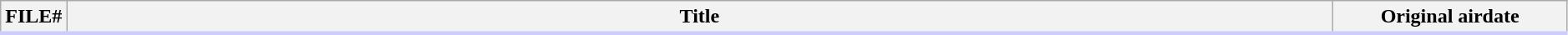<table class="wikitable" width="99%">
<tr style="border-bottom:3px solid #CCF">
<th width="3%">FILE#</th>
<th>Title</th>
<th width="15%">Original airdate<br>



















</th>
</tr>
</table>
